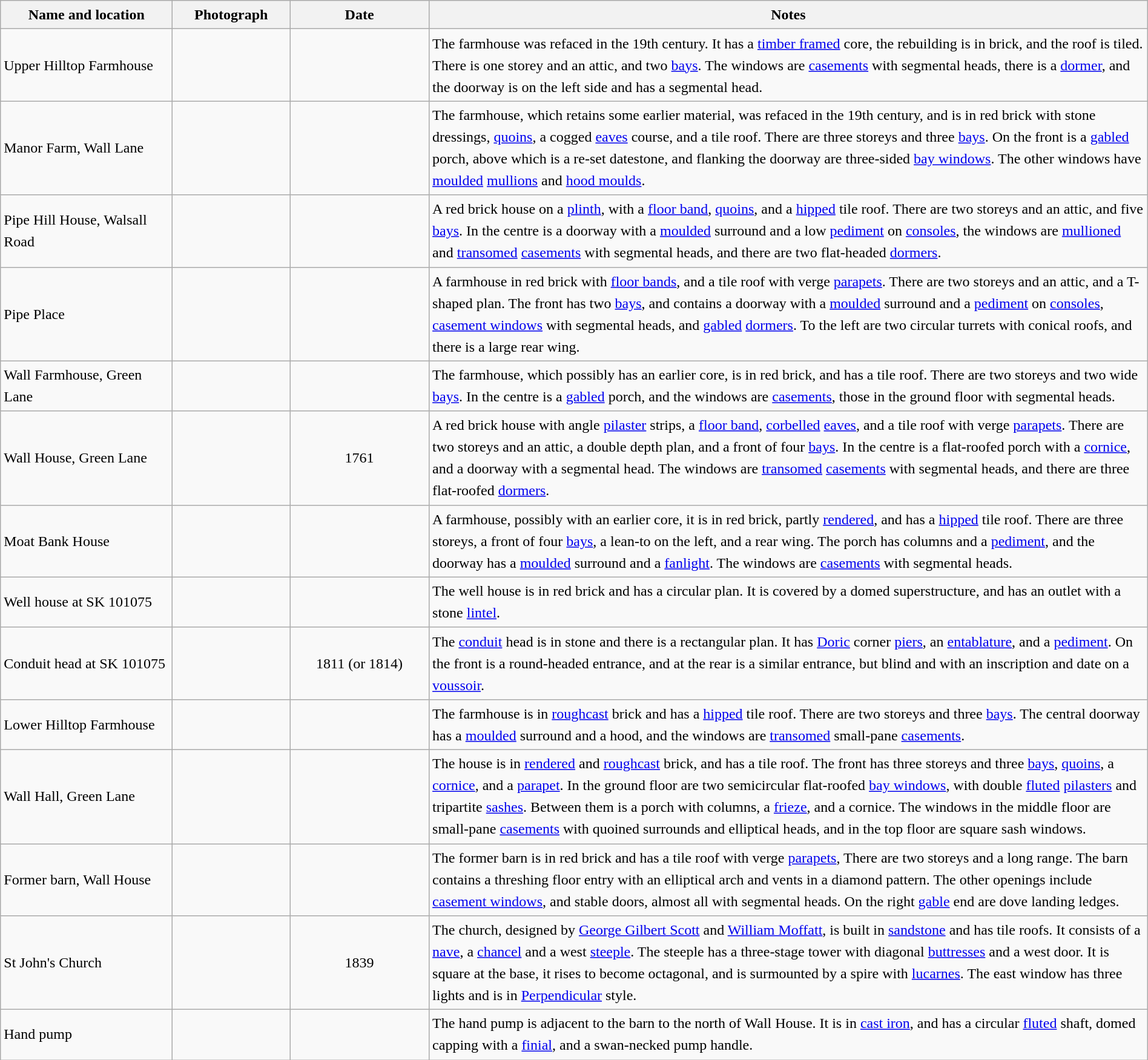<table class="wikitable sortable plainrowheaders" style="width:100%;border:0px;text-align:left;line-height:150%;">
<tr>
<th scope="col"  style="width:150px">Name and location</th>
<th scope="col"  style="width:100px" class="unsortable">Photograph</th>
<th scope="col"  style="width:120px">Date</th>
<th scope="col"  style="width:650px" class="unsortable">Notes</th>
</tr>
<tr>
<td>Upper Hilltop Farmhouse<br><small></small></td>
<td></td>
<td align="center"></td>
<td>The farmhouse was refaced in the 19th century.  It has a <a href='#'>timber framed</a> core, the rebuilding is in brick, and the roof is tiled.  There is one storey and an attic, and two <a href='#'>bays</a>.  The windows are <a href='#'>casements</a> with segmental heads, there is a <a href='#'>dormer</a>, and the doorway is on the left side and has a segmental head.</td>
</tr>
<tr>
<td>Manor Farm, Wall Lane<br><small></small></td>
<td></td>
<td align="center"></td>
<td>The farmhouse, which retains some earlier material, was refaced in the 19th century, and is in red brick with stone dressings, <a href='#'>quoins</a>, a cogged <a href='#'>eaves</a> course, and a tile roof.  There are three storeys and three <a href='#'>bays</a>.  On the front is a <a href='#'>gabled</a> porch, above which is a re-set datestone, and flanking the doorway are three-sided <a href='#'>bay windows</a>.  The other windows have <a href='#'>moulded</a> <a href='#'>mullions</a> and <a href='#'>hood moulds</a>.</td>
</tr>
<tr>
<td>Pipe Hill House, Walsall Road<br><small></small></td>
<td></td>
<td align="center"></td>
<td>A red brick house on a <a href='#'>plinth</a>, with a <a href='#'>floor band</a>, <a href='#'>quoins</a>, and a <a href='#'>hipped</a> tile roof.  There are two storeys and an attic, and five <a href='#'>bays</a>.  In the centre is a doorway with a <a href='#'>moulded</a> surround and a low <a href='#'>pediment</a> on <a href='#'>consoles</a>, the windows are <a href='#'>mullioned</a> and <a href='#'>transomed</a> <a href='#'>casements</a> with segmental heads, and there are two flat-headed <a href='#'>dormers</a>.</td>
</tr>
<tr>
<td>Pipe Place<br><small></small></td>
<td></td>
<td align="center"></td>
<td>A farmhouse in red brick with <a href='#'>floor bands</a>, and a tile roof with verge <a href='#'>parapets</a>.  There are two storeys and an attic, and a T-shaped plan.  The front has two <a href='#'>bays</a>, and contains a doorway with a <a href='#'>moulded</a> surround and a <a href='#'>pediment</a> on <a href='#'>consoles</a>, <a href='#'>casement windows</a> with segmental heads, and <a href='#'>gabled</a> <a href='#'>dormers</a>.  To the left are two circular turrets with conical roofs, and there is a large rear wing.</td>
</tr>
<tr>
<td>Wall Farmhouse, Green Lane<br><small></small></td>
<td></td>
<td align="center"></td>
<td>The farmhouse, which possibly has an earlier core, is in red brick, and has a tile roof.  There are two storeys and two wide <a href='#'>bays</a>.  In the centre is a <a href='#'>gabled</a> porch, and the windows are <a href='#'>casements</a>, those in the ground floor with segmental heads.</td>
</tr>
<tr>
<td>Wall House, Green Lane<br><small></small></td>
<td></td>
<td align="center">1761</td>
<td>A red brick house with angle <a href='#'>pilaster</a> strips, a <a href='#'>floor band</a>, <a href='#'>corbelled</a> <a href='#'>eaves</a>, and a tile roof with verge <a href='#'>parapets</a>.  There are two storeys and an attic, a double depth plan, and a front of four <a href='#'>bays</a>.  In the centre is a flat-roofed porch with a <a href='#'>cornice</a>, and a doorway with a segmental head.  The windows are <a href='#'>transomed</a> <a href='#'>casements</a> with segmental heads, and there are three flat-roofed <a href='#'>dormers</a>.</td>
</tr>
<tr>
<td>Moat Bank House<br><small></small></td>
<td></td>
<td align="center"></td>
<td>A farmhouse, possibly with an earlier core, it is in red brick, partly <a href='#'>rendered</a>, and has a <a href='#'>hipped</a> tile roof.  There are three storeys, a front of four <a href='#'>bays</a>, a lean-to on the left, and a rear wing.  The porch has columns and a <a href='#'>pediment</a>, and the doorway has a <a href='#'>moulded</a> surround and a <a href='#'>fanlight</a>.  The windows are <a href='#'>casements</a> with segmental heads.</td>
</tr>
<tr>
<td>Well house at SK 101075<br><small></small></td>
<td></td>
<td align="center"></td>
<td>The well house is in red brick and has a circular plan.  It is covered by a domed superstructure, and has an outlet with a stone <a href='#'>lintel</a>.</td>
</tr>
<tr>
<td>Conduit head at SK 101075<br><small></small></td>
<td></td>
<td align="center">1811 (or 1814)</td>
<td>The <a href='#'>conduit</a> head is in stone and there is a rectangular plan.  It has <a href='#'>Doric</a> corner <a href='#'>piers</a>, an <a href='#'>entablature</a>, and a <a href='#'>pediment</a>.  On the front is a round-headed entrance, and at the rear is a similar entrance, but blind and with an inscription and date on a <a href='#'>voussoir</a>.</td>
</tr>
<tr>
<td>Lower Hilltop Farmhouse<br><small></small></td>
<td></td>
<td align="center"></td>
<td>The farmhouse is in <a href='#'>roughcast</a> brick and has a <a href='#'>hipped</a> tile roof.  There are two storeys and three <a href='#'>bays</a>.  The central doorway has a <a href='#'>moulded</a> surround and a hood, and the windows are <a href='#'>transomed</a> small-pane <a href='#'>casements</a>.</td>
</tr>
<tr>
<td>Wall Hall, Green Lane<br><small></small></td>
<td></td>
<td align="center"></td>
<td>The house is in <a href='#'>rendered</a> and <a href='#'>roughcast</a> brick, and has a tile roof.  The front has three storeys and three <a href='#'>bays</a>, <a href='#'>quoins</a>, a <a href='#'>cornice</a>, and a <a href='#'>parapet</a>.  In the ground floor are two semicircular flat-roofed <a href='#'>bay windows</a>, with double <a href='#'>fluted</a> <a href='#'>pilasters</a> and tripartite <a href='#'>sashes</a>.  Between them is a porch with columns, a <a href='#'>frieze</a>, and a cornice.  The windows in the middle floor are small-pane <a href='#'>casements</a> with quoined surrounds and elliptical heads, and in the top floor are square sash windows.</td>
</tr>
<tr>
<td>Former barn, Wall House<br><small></small></td>
<td></td>
<td align="center"></td>
<td>The former barn is in red brick and has a tile roof with verge <a href='#'>parapets</a>,  There are two storeys and a long range.  The barn contains a threshing floor entry with an elliptical arch and vents in a diamond pattern.  The other openings include <a href='#'>casement windows</a>, and stable doors, almost all with segmental heads.  On the right <a href='#'>gable</a> end are dove landing ledges.</td>
</tr>
<tr>
<td>St John's Church<br><small></small></td>
<td></td>
<td align="center">1839</td>
<td>The church, designed by <a href='#'>George Gilbert Scott</a> and <a href='#'>William Moffatt</a>, is built in <a href='#'>sandstone</a> and has tile roofs.  It consists of a <a href='#'>nave</a>, a <a href='#'>chancel</a> and a west <a href='#'>steeple</a>.  The steeple has a three-stage tower with diagonal <a href='#'>buttresses</a> and a west door.  It is square at the base, it rises to become octagonal, and is surmounted by a spire with <a href='#'>lucarnes</a>.  The east window has three lights and is in <a href='#'>Perpendicular</a> style.</td>
</tr>
<tr>
<td>Hand pump<br><small></small></td>
<td></td>
<td align="center"></td>
<td>The hand pump is adjacent to the barn to the north of Wall House.  It is in <a href='#'>cast iron</a>, and has a circular <a href='#'>fluted</a> shaft, domed capping with a <a href='#'>finial</a>, and a swan-necked pump handle.</td>
</tr>
<tr>
</tr>
</table>
